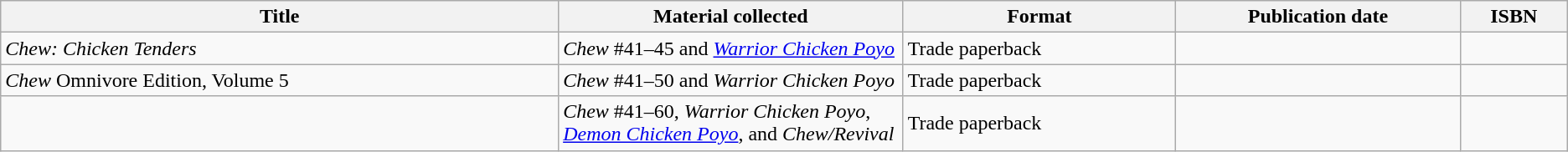<table class="wikitable">
<tr>
<th>Title</th>
<th width="22%">Material collected</th>
<th>Format</th>
<th>Publication date</th>
<th>ISBN</th>
</tr>
<tr>
<td><em>Chew: Chicken Tenders</em></td>
<td><em>Chew</em> #41–45 and <em><a href='#'>Warrior Chicken Poyo</a></em></td>
<td>Trade paperback</td>
<td></td>
<td></td>
</tr>
<tr>
<td><em>Chew</em> Omnivore Edition, Volume 5</td>
<td><em>Chew</em> #41–50 and <em>Warrior Chicken Poyo</em></td>
<td>Trade paperback</td>
<td></td>
<td></td>
</tr>
<tr>
<td></td>
<td><em>Chew</em> #41–60, <em>Warrior Chicken Poyo</em>, <em><a href='#'>Demon Chicken Poyo</a></em>, and <em>Chew/Revival</em></td>
<td>Trade paperback</td>
<td></td>
<td></td>
</tr>
</table>
